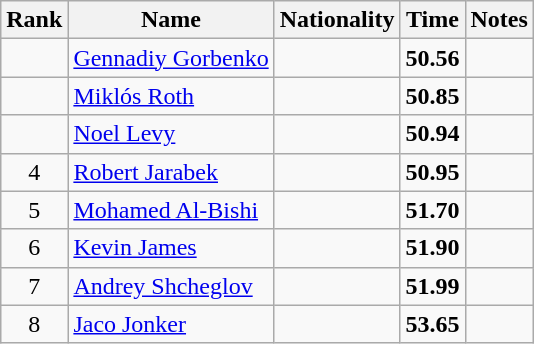<table class="wikitable sortable" style="text-align:center">
<tr>
<th>Rank</th>
<th>Name</th>
<th>Nationality</th>
<th>Time</th>
<th>Notes</th>
</tr>
<tr>
<td></td>
<td align=left><a href='#'>Gennadiy Gorbenko</a></td>
<td align=left></td>
<td><strong>50.56</strong></td>
<td></td>
</tr>
<tr>
<td></td>
<td align=left><a href='#'>Miklós Roth</a></td>
<td align=left></td>
<td><strong>50.85</strong></td>
<td></td>
</tr>
<tr>
<td></td>
<td align=left><a href='#'>Noel Levy</a></td>
<td align=left></td>
<td><strong>50.94</strong></td>
<td></td>
</tr>
<tr>
<td>4</td>
<td align=left><a href='#'>Robert Jarabek</a></td>
<td align=left></td>
<td><strong>50.95</strong></td>
<td></td>
</tr>
<tr>
<td>5</td>
<td align=left><a href='#'>Mohamed Al-Bishi</a></td>
<td align=left></td>
<td><strong>51.70</strong></td>
<td></td>
</tr>
<tr>
<td>6</td>
<td align=left><a href='#'>Kevin James</a></td>
<td align=left></td>
<td><strong>51.90</strong></td>
<td></td>
</tr>
<tr>
<td>7</td>
<td align=left><a href='#'>Andrey Shcheglov</a></td>
<td align=left></td>
<td><strong>51.99</strong></td>
<td></td>
</tr>
<tr>
<td>8</td>
<td align=left><a href='#'>Jaco Jonker</a></td>
<td align=left></td>
<td><strong>53.65</strong></td>
<td></td>
</tr>
</table>
